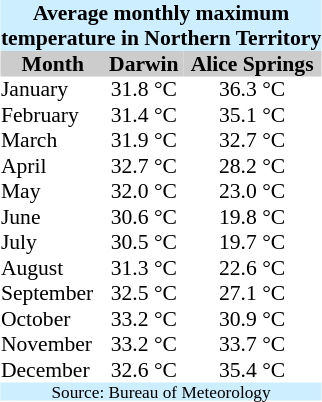<table class="toccolours" cellpadding="0" cellspacing="0" style="float:right; margin-right:.5em; margin-left:.50em; margin-top:.4em; font-size:90%;">
<tr>
<td colspan="5"  style="background:#cef; text-align:center;"><strong>Average monthly maximum<br>temperature in Northern Territory</strong></td>
</tr>
<tr style="background:#ccc; vertical-align:top;">
<th>Month</th>
<th>Darwin</th>
<th>Alice Springs</th>
</tr>
<tr>
<td style="text-align:left;">January</td>
<td style="text-align:center;">31.8 °C</td>
<td style="text-align:center;">36.3 °C</td>
</tr>
<tr>
<td style="text-align:left;">February</td>
<td style="text-align:center;">31.4 °C</td>
<td style="text-align:center;">35.1 °C</td>
</tr>
<tr>
<td style="text-align:left;">March</td>
<td style="text-align:center;">31.9 °C</td>
<td style="text-align:center;">32.7 °C</td>
</tr>
<tr>
<td style="text-align:left;">April</td>
<td style="text-align:center;">32.7 °C</td>
<td style="text-align:center;">28.2 °C</td>
</tr>
<tr>
<td style="text-align:left;">May</td>
<td style="text-align:center;">32.0 °C</td>
<td style="text-align:center;">23.0 °C</td>
</tr>
<tr>
<td style="text-align:left;">June</td>
<td style="text-align:center;">30.6 °C</td>
<td style="text-align:center;">19.8 °C</td>
</tr>
<tr>
<td style="text-align:left;">July</td>
<td style="text-align:center;">30.5 °C</td>
<td style="text-align:center;">19.7 °C</td>
</tr>
<tr>
<td style="text-align:left;">August</td>
<td style="text-align:center;">31.3 °C</td>
<td style="text-align:center;">22.6 °C</td>
</tr>
<tr>
<td style="text-align:left;">September</td>
<td style="text-align:center;">32.5 °C</td>
<td style="text-align:center;">27.1 °C</td>
</tr>
<tr>
<td style="text-align:left;">October</td>
<td style="text-align:center;">33.2 °C</td>
<td style="text-align:center;">30.9 °C</td>
</tr>
<tr>
<td style="text-align:left;">November</td>
<td style="text-align:center;">33.2 °C</td>
<td style="text-align:center;">33.7 °C</td>
</tr>
<tr>
<td style="text-align:left;">December</td>
<td style="text-align:center;">32.6 °C</td>
<td style="text-align:center;">35.4 °C</td>
</tr>
<tr>
<td colspan="5"  style="font-size:80%; background:#cef; text-align:center;">Source: Bureau of Meteorology</td>
</tr>
</table>
